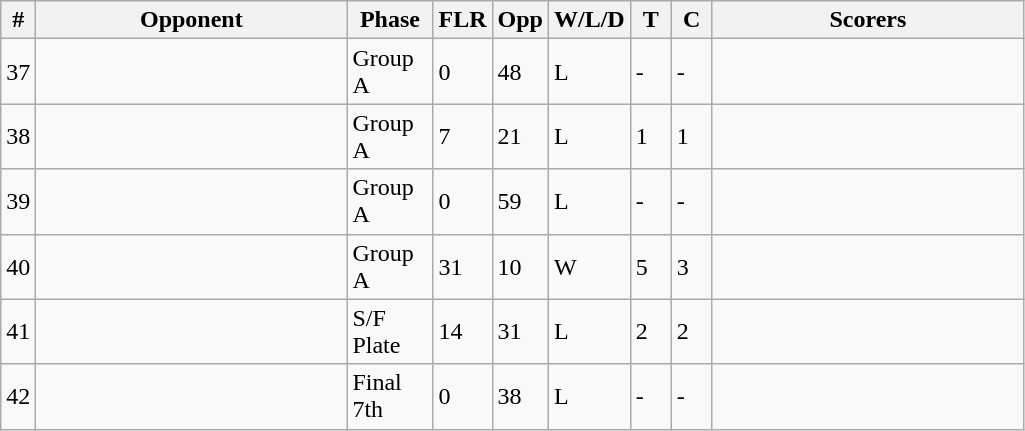<table class="wikitable sortable">
<tr>
<th width=10>#</th>
<th width=200>Opponent</th>
<th width=50>Phase</th>
<th width=30>FLR</th>
<th width=30>Opp</th>
<th width=45>W/L/D</th>
<th width=20>T</th>
<th width=20>C</th>
<th width=200>Scorers</th>
</tr>
<tr>
<td>37</td>
<td></td>
<td>Group A</td>
<td>0</td>
<td>48</td>
<td>L</td>
<td>-</td>
<td>-</td>
<td></td>
</tr>
<tr>
<td>38</td>
<td></td>
<td>Group A</td>
<td>7</td>
<td>21</td>
<td>L</td>
<td>1</td>
<td>1</td>
<td></td>
</tr>
<tr>
<td>39</td>
<td></td>
<td>Group A</td>
<td>0</td>
<td>59</td>
<td>L</td>
<td>-</td>
<td>-</td>
<td></td>
</tr>
<tr>
<td>40</td>
<td></td>
<td>Group A</td>
<td>31</td>
<td>10</td>
<td>W</td>
<td>5</td>
<td>3</td>
<td></td>
</tr>
<tr>
<td>41</td>
<td></td>
<td>S/F Plate</td>
<td>14</td>
<td>31</td>
<td>L</td>
<td>2</td>
<td>2</td>
<td></td>
</tr>
<tr>
<td>42</td>
<td></td>
<td>Final 7th</td>
<td>0</td>
<td>38</td>
<td>L</td>
<td>-</td>
<td>-</td>
<td></td>
</tr>
</table>
